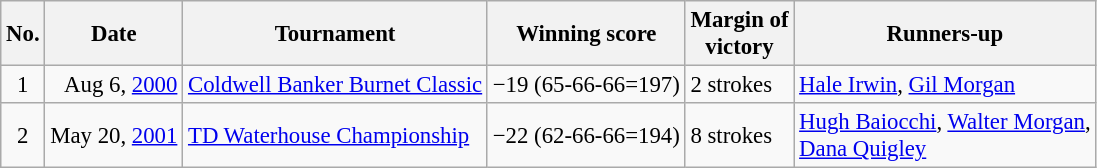<table class="wikitable" style="font-size:95%;">
<tr>
<th>No.</th>
<th>Date</th>
<th>Tournament</th>
<th>Winning score</th>
<th>Margin of<br>victory</th>
<th>Runners-up</th>
</tr>
<tr>
<td align=center>1</td>
<td align=right>Aug 6, <a href='#'>2000</a></td>
<td><a href='#'>Coldwell Banker Burnet Classic</a></td>
<td>−19 (65-66-66=197)</td>
<td>2 strokes</td>
<td> <a href='#'>Hale Irwin</a>,  <a href='#'>Gil Morgan</a></td>
</tr>
<tr>
<td align=center>2</td>
<td align=right>May 20, <a href='#'>2001</a></td>
<td><a href='#'>TD Waterhouse Championship</a></td>
<td>−22 (62-66-66=194)</td>
<td>8 strokes</td>
<td> <a href='#'>Hugh Baiocchi</a>,  <a href='#'>Walter Morgan</a>,<br> <a href='#'>Dana Quigley</a></td>
</tr>
</table>
